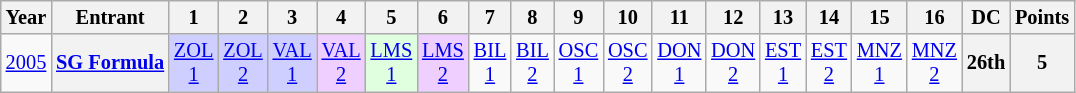<table class="wikitable" style="text-align:center; font-size:85%">
<tr>
<th>Year</th>
<th>Entrant</th>
<th>1</th>
<th>2</th>
<th>3</th>
<th>4</th>
<th>5</th>
<th>6</th>
<th>7</th>
<th>8</th>
<th>9</th>
<th>10</th>
<th>11</th>
<th>12</th>
<th>13</th>
<th>14</th>
<th>15</th>
<th>16</th>
<th>DC</th>
<th>Points</th>
</tr>
<tr>
<td><a href='#'>2005</a></td>
<th nowrap><a href='#'>SG Formula</a></th>
<td style="background:#cfcfff;"><a href='#'>ZOL<br>1</a><br></td>
<td style="background:#cfcfff;"><a href='#'>ZOL<br>2</a><br></td>
<td style="background:#cfcfff;"><a href='#'>VAL<br>1</a><br></td>
<td style="background:#efcfff;"><a href='#'>VAL<br>2</a><br></td>
<td style="background:#dfffdf;"><a href='#'>LMS<br>1</a><br></td>
<td style="background:#efcfff;"><a href='#'>LMS<br>2</a><br></td>
<td style="background:#;"><a href='#'>BIL<br>1</a><br></td>
<td style="background:#;"><a href='#'>BIL<br>2</a><br></td>
<td style="background:#;"><a href='#'>OSC<br>1</a><br></td>
<td style="background:#;"><a href='#'>OSC<br>2</a><br></td>
<td style="background:#;"><a href='#'>DON<br>1</a><br></td>
<td style="background:#;"><a href='#'>DON<br>2</a><br></td>
<td style="background:#;"><a href='#'>EST<br>1</a><br></td>
<td style="background:#;"><a href='#'>EST<br>2</a><br></td>
<td style="background:#;"><a href='#'>MNZ<br>1</a><br></td>
<td style="background:#;"><a href='#'>MNZ<br>2</a><br></td>
<th>26th</th>
<th>5</th>
</tr>
</table>
